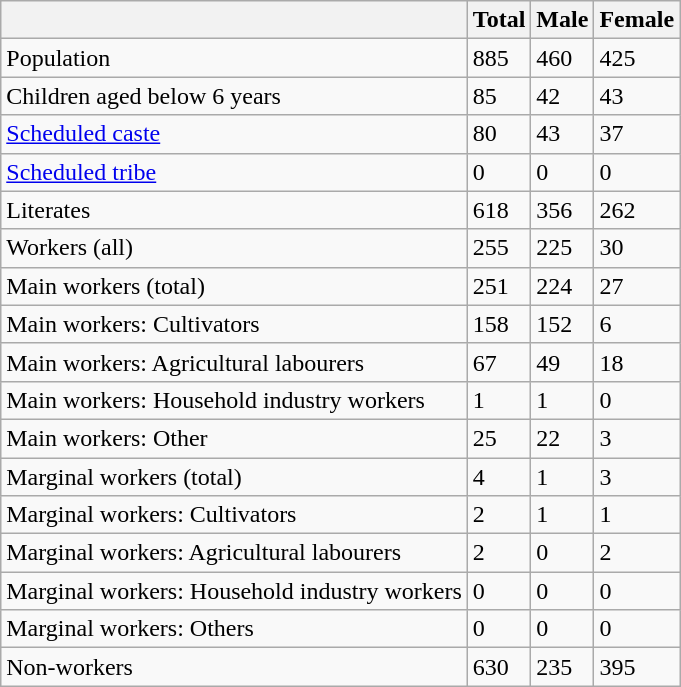<table class="wikitable sortable">
<tr>
<th></th>
<th>Total</th>
<th>Male</th>
<th>Female</th>
</tr>
<tr>
<td>Population</td>
<td>885</td>
<td>460</td>
<td>425</td>
</tr>
<tr>
<td>Children aged below 6 years</td>
<td>85</td>
<td>42</td>
<td>43</td>
</tr>
<tr>
<td><a href='#'>Scheduled caste</a></td>
<td>80</td>
<td>43</td>
<td>37</td>
</tr>
<tr>
<td><a href='#'>Scheduled tribe</a></td>
<td>0</td>
<td>0</td>
<td>0</td>
</tr>
<tr>
<td>Literates</td>
<td>618</td>
<td>356</td>
<td>262</td>
</tr>
<tr>
<td>Workers (all)</td>
<td>255</td>
<td>225</td>
<td>30</td>
</tr>
<tr>
<td>Main workers (total)</td>
<td>251</td>
<td>224</td>
<td>27</td>
</tr>
<tr>
<td>Main workers: Cultivators</td>
<td>158</td>
<td>152</td>
<td>6</td>
</tr>
<tr>
<td>Main workers: Agricultural labourers</td>
<td>67</td>
<td>49</td>
<td>18</td>
</tr>
<tr>
<td>Main workers: Household industry workers</td>
<td>1</td>
<td>1</td>
<td>0</td>
</tr>
<tr>
<td>Main workers: Other</td>
<td>25</td>
<td>22</td>
<td>3</td>
</tr>
<tr>
<td>Marginal workers (total)</td>
<td>4</td>
<td>1</td>
<td>3</td>
</tr>
<tr>
<td>Marginal workers: Cultivators</td>
<td>2</td>
<td>1</td>
<td>1</td>
</tr>
<tr>
<td>Marginal workers: Agricultural labourers</td>
<td>2</td>
<td>0</td>
<td>2</td>
</tr>
<tr>
<td>Marginal workers: Household industry workers</td>
<td>0</td>
<td>0</td>
<td>0</td>
</tr>
<tr>
<td>Marginal workers: Others</td>
<td>0</td>
<td>0</td>
<td>0</td>
</tr>
<tr>
<td>Non-workers</td>
<td>630</td>
<td>235</td>
<td>395</td>
</tr>
</table>
